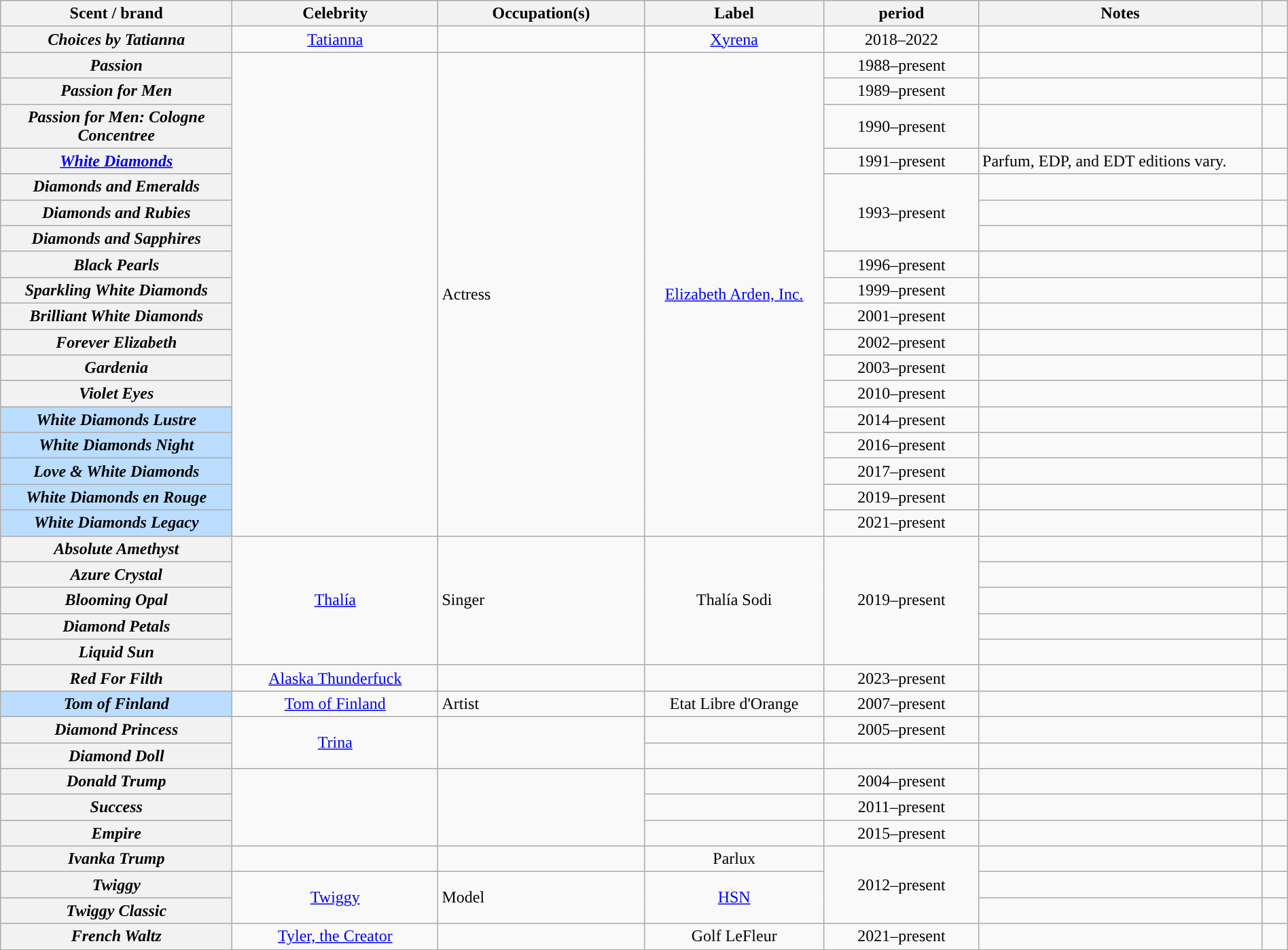<table class="wikitable sortable plainrowheaders" font-size:95%; style="text-align:center;" width="100%;">
<tr>
<th scope="col" width="18%">Scent / brand</th>
<th scope="col" width:"16%">Celebrity</th>
<th scope="col" width="16%">Occupation(s)</th>
<th scope="col" width="14%">Label</th>
<th scope="col" width="12%"> period</th>
<th scope="col" width="22%;" class="unsortable">Notes</th>
<th scope="col" width="2%;" class="unsortable"></th>
</tr>
<tr>
<th scope="row"><em>Choices by Tatianna</em></th>
<td><a href='#'>Tatianna</a></td>
<td></td>
<td><a href='#'>Xyrena</a></td>
<td>2018–2022</td>
<td></td>
<td></td>
</tr>
<tr>
<th scope="row"><em>Passion</em></th>
<td rowspan="18"></td>
<td rowspan="18" style="text-align:left;">Actress</td>
<td rowspan="18"><a href='#'>Elizabeth Arden, Inc.</a></td>
<td>1988–present</td>
<td></td>
<td></td>
</tr>
<tr>
<th scope="row"><em>Passion for Men</em></th>
<td>1989–present</td>
<td></td>
<td></td>
</tr>
<tr>
<th scope="row"><em>Passion for Men: Cologne Concentree</em></th>
<td>1990–present</td>
<td></td>
<td></td>
</tr>
<tr>
<th scope="row"><em><a href='#'>White Diamonds</a></em></th>
<td>1991–present</td>
<td style="text-align:left;">Parfum, EDP, and EDT editions vary.</td>
<td></td>
</tr>
<tr>
<th scope="row"><em>Diamonds and Emeralds</em></th>
<td rowspan="3">1993–present</td>
<td></td>
<td></td>
</tr>
<tr>
<th scope="row"><em>Diamonds and Rubies</em></th>
<td></td>
<td></td>
</tr>
<tr>
<th scope="row"><em>Diamonds and Sapphires</em></th>
<td></td>
<td></td>
</tr>
<tr>
<th scope="row"><em>Black Pearls</em></th>
<td>1996–present</td>
<td></td>
<td></td>
</tr>
<tr>
<th scope="row"><em>Sparkling White Diamonds</em></th>
<td>1999–present</td>
<td></td>
<td></td>
</tr>
<tr>
<th scope="row"><em>Brilliant White Diamonds</em></th>
<td>2001–present</td>
<td></td>
<td></td>
</tr>
<tr>
<th scope="row"><em>Forever Elizabeth</em></th>
<td>2002–present</td>
<td></td>
<td></td>
</tr>
<tr>
<th scope="row"><em>Gardenia</em></th>
<td>2003–present</td>
<td></td>
<td></td>
</tr>
<tr>
<th scope="row"><em>Violet Eyes</em></th>
<td>2010–present</td>
<td></td>
<td></td>
</tr>
<tr>
<th style="background:#bdf;" scope="row"><em>White Diamonds Lustre</em></th>
<td>2014–present</td>
<td></td>
<td></td>
</tr>
<tr>
<th style="background:#bdf;" scope="row"><em>White Diamonds Night</em></th>
<td>2016–present</td>
<td></td>
<td></td>
</tr>
<tr>
<th style="background:#bdf;" scope="row"><em>Love & White Diamonds</em></th>
<td>2017–present</td>
<td></td>
<td></td>
</tr>
<tr>
<th style="background:#bdf;" scope="row"><em>White Diamonds en Rouge</em></th>
<td>2019–present</td>
<td></td>
<td></td>
</tr>
<tr>
<th style="background:#bdf;" scope="row"><em>White Diamonds Legacy</em></th>
<td>2021–present</td>
<td></td>
<td></td>
</tr>
<tr>
<th scope="row"><em>Absolute Amethyst</em></th>
<td rowspan="5"><a href='#'>Thalía</a></td>
<td rowspan="5" style="text-align:left;">Singer</td>
<td rowspan="5">Thalía Sodi</td>
<td rowspan="5">2019–present</td>
<td></td>
<td></td>
</tr>
<tr>
<th scope="row"><em>Azure Crystal</em></th>
<td></td>
<td></td>
</tr>
<tr>
<th scope="row"><em>Blooming Opal</em></th>
<td></td>
<td></td>
</tr>
<tr>
<th scope="row"><em>Diamond Petals</em></th>
<td></td>
<td></td>
</tr>
<tr>
<th scope="row"><em>Liquid Sun</em></th>
<td></td>
<td></td>
</tr>
<tr>
<th scope="row"><em>Red For Filth</em></th>
<td><a href='#'>Alaska Thunderfuck</a></td>
<td></td>
<td></td>
<td>2023–present</td>
<td></td>
<td></td>
</tr>
<tr>
<th style="background:#bdf;" scope="row"><em>Tom of Finland</em></th>
<td><a href='#'>Tom of Finland</a></td>
<td style="text-align:left;">Artist</td>
<td>Etat Libre d'Orange</td>
<td>2007–present</td>
<td></td>
<td></td>
</tr>
<tr>
<th scope="row"><em>Diamond Princess</em></th>
<td rowspan="2"><a href='#'>Trina</a></td>
<td rowspan="2"></td>
<td></td>
<td>2005–present</td>
<td></td>
<td></td>
</tr>
<tr>
<th scope="row"><em>Diamond Doll</em></th>
<td></td>
<td></td>
<td></td>
<td></td>
</tr>
<tr>
<th scope="row"><em>Donald Trump</em></th>
<td rowspan="3"></td>
<td rowspan="3"></td>
<td></td>
<td>2004–present</td>
<td></td>
<td></td>
</tr>
<tr>
<th scope="row"><em>Success</em></th>
<td></td>
<td>2011–present</td>
<td></td>
<td></td>
</tr>
<tr>
<th scope="row"><em>Empire</em></th>
<td></td>
<td>2015–present</td>
<td></td>
<td></td>
</tr>
<tr>
<th scope="row"><em>Ivanka Trump</em></th>
<td></td>
<td></td>
<td>Parlux</td>
<td rowspan="3">2012–present</td>
<td></td>
<td></td>
</tr>
<tr>
<th scope="row"><em>Twiggy</em></th>
<td rowspan="2"><a href='#'>Twiggy</a></td>
<td rowspan="2" style="text-align:left;">Model</td>
<td rowspan="2"><a href='#'>HSN</a></td>
<td></td>
<td></td>
</tr>
<tr>
<th scope="row"><em>Twiggy Classic</em></th>
<td></td>
<td></td>
</tr>
<tr>
<th scope="row"><em>French Waltz</em></th>
<td><a href='#'>Tyler, the Creator</a></td>
<td></td>
<td>Golf LeFleur</td>
<td>2021–present</td>
<td></td>
<td></td>
</tr>
<tr>
</tr>
</table>
